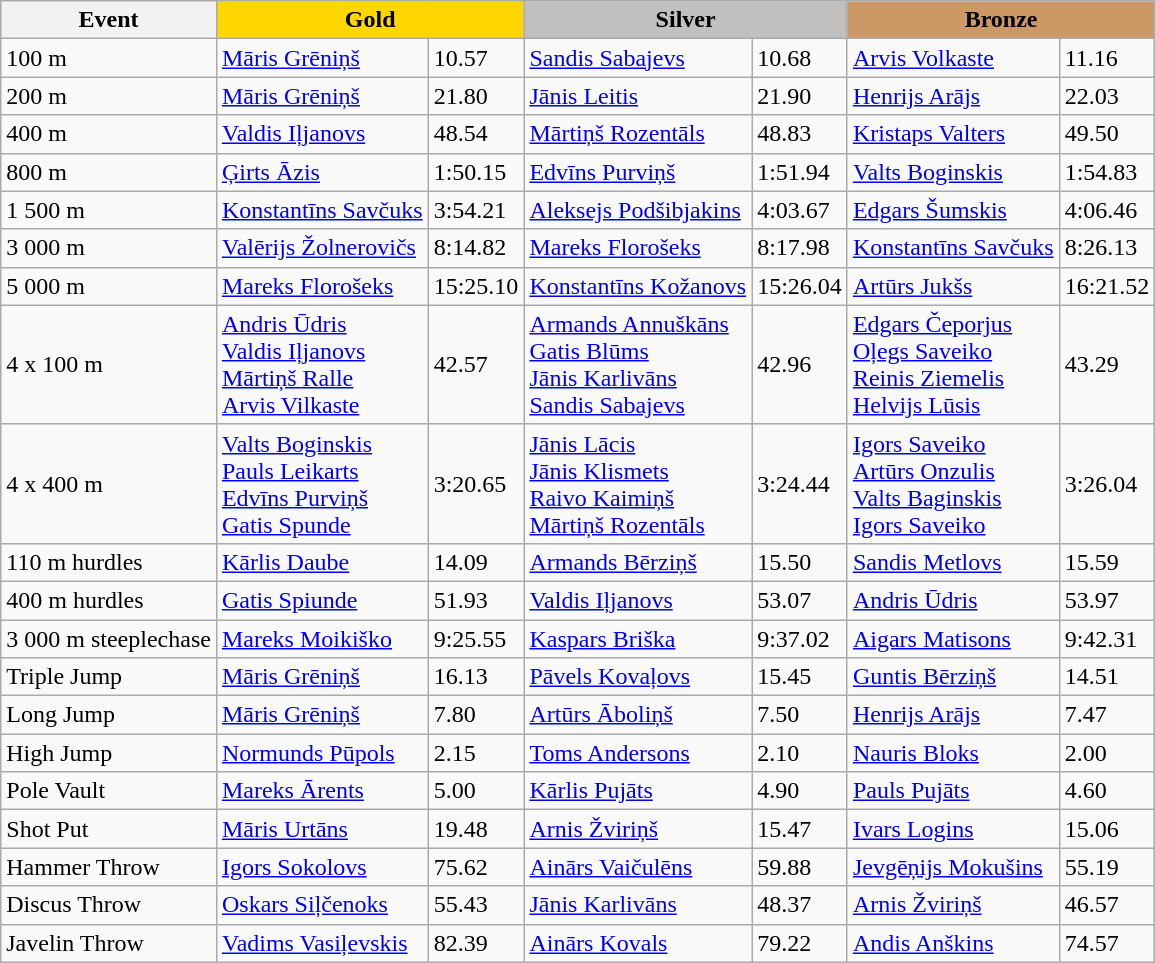<table class="wikitable">
<tr>
<th>Event</th>
<th style="background:gold;" colspan=2>Gold</th>
<th style="background:silver;" colspan=2>Silver</th>
<th style="background:#CC9966;" colspan=2>Bronze</th>
</tr>
<tr>
<td>100 m</td>
<td><a href='#'>Māris Grēniņš</a></td>
<td>10.57</td>
<td><a href='#'>Sandis Sabajevs</a></td>
<td>10.68</td>
<td><a href='#'>Arvis Volkaste</a></td>
<td>11.16</td>
</tr>
<tr>
<td>200 m</td>
<td><a href='#'>Māris Grēniņš</a></td>
<td>21.80</td>
<td><a href='#'>Jānis Leitis</a></td>
<td>21.90</td>
<td><a href='#'>Henrijs Arājs</a></td>
<td>22.03</td>
</tr>
<tr>
<td>400 m</td>
<td><a href='#'>Valdis Iļjanovs</a></td>
<td>48.54</td>
<td><a href='#'>Mārtiņš Rozentāls</a></td>
<td>48.83</td>
<td><a href='#'>Kristaps Valters</a></td>
<td>49.50</td>
</tr>
<tr>
<td>800 m</td>
<td><a href='#'>Ģirts Āzis</a></td>
<td>1:50.15</td>
<td><a href='#'>Edvīns Purviņš</a></td>
<td>1:51.94</td>
<td><a href='#'>Valts Boginskis</a></td>
<td>1:54.83</td>
</tr>
<tr>
<td>1 500 m</td>
<td><a href='#'>Konstantīns Savčuks</a></td>
<td>3:54.21</td>
<td><a href='#'>Aleksejs Podšibjakins</a></td>
<td>4:03.67</td>
<td><a href='#'>Edgars Šumskis</a></td>
<td>4:06.46</td>
</tr>
<tr>
<td>3 000 m</td>
<td><a href='#'>Valērijs Žolnerovičs</a></td>
<td>8:14.82</td>
<td><a href='#'>Mareks Florošeks</a></td>
<td>8:17.98</td>
<td><a href='#'>Konstantīns Savčuks</a></td>
<td>8:26.13</td>
</tr>
<tr>
<td>5 000 m</td>
<td><a href='#'>Mareks Florošeks</a></td>
<td>15:25.10</td>
<td><a href='#'>Konstantīns Kožanovs</a></td>
<td>15:26.04</td>
<td><a href='#'>Artūrs Jukšs</a></td>
<td>16:21.52</td>
</tr>
<tr>
<td>4 x 100 m</td>
<td><a href='#'>Andris Ūdris</a><br><a href='#'>Valdis Iļjanovs</a><br><a href='#'>Mārtiņš Ralle</a><br><a href='#'>Arvis Vilkaste</a></td>
<td>42.57</td>
<td><a href='#'>Armands Annuškāns</a><br><a href='#'>Gatis Blūms</a><br><a href='#'>Jānis Karlivāns</a><br><a href='#'>Sandis Sabajevs</a></td>
<td>42.96</td>
<td><a href='#'>Edgars Čeporjus</a><br><a href='#'>Oļegs Saveiko</a><br><a href='#'>Reinis Ziemelis</a><br><a href='#'>Helvijs Lūsis</a></td>
<td>43.29</td>
</tr>
<tr>
<td>4 x 400 m</td>
<td><a href='#'>Valts Boginskis</a><br><a href='#'>Pauls Leikarts</a><br><a href='#'>Edvīns Purviņš</a><br><a href='#'>Gatis Spunde</a></td>
<td>3:20.65</td>
<td><a href='#'>Jānis Lācis</a><br><a href='#'>Jānis Klismets</a><br><a href='#'>Raivo Kaimiņš</a><br><a href='#'>Mārtiņš Rozentāls</a></td>
<td>3:24.44</td>
<td><a href='#'>Igors Saveiko</a><br><a href='#'>Artūrs Onzulis</a><br><a href='#'>Valts Baginskis</a><br><a href='#'>Igors Saveiko</a></td>
<td>3:26.04</td>
</tr>
<tr>
<td>110 m hurdles</td>
<td><a href='#'>Kārlis Daube</a></td>
<td>14.09</td>
<td><a href='#'>Armands Bērziņš</a></td>
<td>15.50</td>
<td><a href='#'>Sandis Metlovs</a></td>
<td>15.59</td>
</tr>
<tr>
<td>400 m hurdles</td>
<td><a href='#'>Gatis Spiunde</a></td>
<td>51.93</td>
<td><a href='#'>Valdis Iļjanovs</a></td>
<td>53.07</td>
<td><a href='#'>Andris Ūdris</a></td>
<td>53.97</td>
</tr>
<tr>
<td>3 000 m steeplechase</td>
<td><a href='#'>Mareks Moikiško</a></td>
<td>9:25.55</td>
<td><a href='#'>Kaspars Briška</a></td>
<td>9:37.02</td>
<td><a href='#'>Aigars Matisons</a></td>
<td>9:42.31</td>
</tr>
<tr>
<td>Triple Jump</td>
<td><a href='#'>Māris Grēniņš</a></td>
<td>16.13</td>
<td><a href='#'>Pāvels Kovaļovs</a></td>
<td>15.45</td>
<td><a href='#'>Guntis Bērziņš</a></td>
<td>14.51</td>
</tr>
<tr>
<td>Long Jump</td>
<td><a href='#'>Māris Grēniņš</a></td>
<td>7.80</td>
<td><a href='#'>Artūrs Āboliņš</a></td>
<td>7.50</td>
<td><a href='#'>Henrijs Arājs</a></td>
<td>7.47</td>
</tr>
<tr>
<td>High Jump</td>
<td><a href='#'>Normunds Pūpols</a></td>
<td>2.15</td>
<td><a href='#'>Toms Andersons</a></td>
<td>2.10</td>
<td><a href='#'>Nauris Bloks</a></td>
<td>2.00</td>
</tr>
<tr>
<td>Pole Vault</td>
<td><a href='#'>Mareks Ārents</a></td>
<td>5.00</td>
<td><a href='#'>Kārlis Pujāts</a></td>
<td>4.90</td>
<td><a href='#'>Pauls Pujāts</a></td>
<td>4.60</td>
</tr>
<tr>
<td>Shot Put</td>
<td><a href='#'>Māris Urtāns</a></td>
<td>19.48</td>
<td><a href='#'>Arnis Žviriņš</a></td>
<td>15.47</td>
<td><a href='#'>Ivars Logins</a></td>
<td>15.06</td>
</tr>
<tr>
<td>Hammer Throw</td>
<td><a href='#'>Igors Sokolovs</a></td>
<td>75.62</td>
<td><a href='#'>Ainārs Vaičulēns</a></td>
<td>59.88</td>
<td><a href='#'>Jevgēņijs Mokušins</a></td>
<td>55.19</td>
</tr>
<tr>
<td>Discus Throw</td>
<td><a href='#'>Oskars Siļčenoks</a></td>
<td>55.43</td>
<td><a href='#'>Jānis Karlivāns</a></td>
<td>48.37</td>
<td><a href='#'>Arnis Žviriņš</a></td>
<td>46.57</td>
</tr>
<tr>
<td>Javelin Throw</td>
<td><a href='#'>Vadims Vasiļevskis</a></td>
<td>82.39</td>
<td><a href='#'>Ainārs Kovals</a></td>
<td>79.22</td>
<td><a href='#'>Andis Anškins</a></td>
<td>74.57</td>
</tr>
</table>
